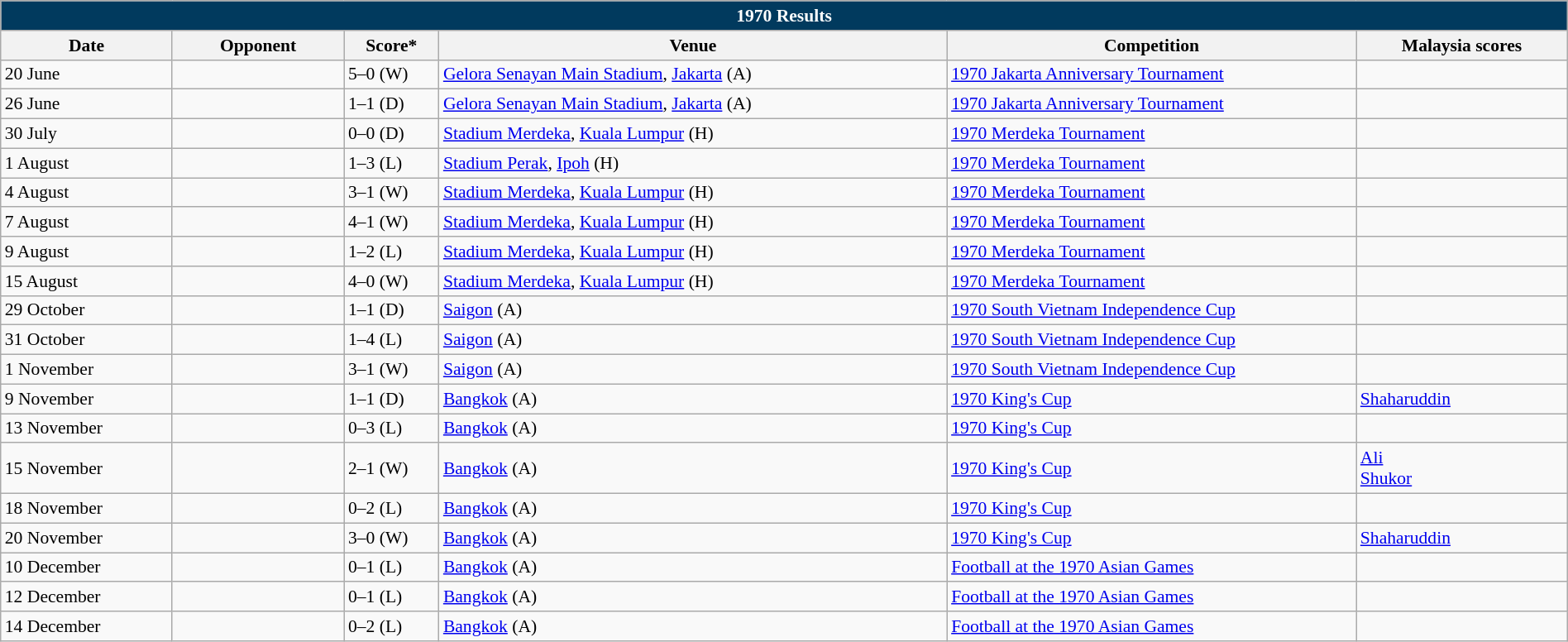<table class="wikitable" width=100% style="text-align:left;font-size:90%;">
<tr>
<th colspan=9 style="background: #013A5E; color: #FFFFFF;">1970 Results</th>
</tr>
<tr>
<th width=80>Date</th>
<th width=80>Opponent</th>
<th width=20>Score*</th>
<th width=250>Venue</th>
<th width=200>Competition</th>
<th width=100>Malaysia scores</th>
</tr>
<tr>
<td>20 June</td>
<td></td>
<td>5–0 (W)</td>
<td><a href='#'>Gelora Senayan Main Stadium</a>, <a href='#'>Jakarta</a> (A)</td>
<td><a href='#'>1970 Jakarta Anniversary Tournament</a></td>
<td></td>
</tr>
<tr>
<td>26 June</td>
<td></td>
<td>1–1 (D)</td>
<td><a href='#'>Gelora Senayan Main Stadium</a>, <a href='#'>Jakarta</a> (A)</td>
<td><a href='#'>1970 Jakarta Anniversary Tournament</a></td>
<td></td>
</tr>
<tr>
<td>30 July</td>
<td></td>
<td>0–0 (D)</td>
<td><a href='#'>Stadium Merdeka</a>, <a href='#'>Kuala Lumpur</a> (H)</td>
<td><a href='#'>1970 Merdeka Tournament</a></td>
<td></td>
</tr>
<tr>
<td>1 August</td>
<td></td>
<td>1–3 (L)</td>
<td><a href='#'>Stadium Perak</a>, <a href='#'>Ipoh</a> (H)</td>
<td><a href='#'>1970 Merdeka Tournament</a></td>
<td></td>
</tr>
<tr>
<td>4 August</td>
<td></td>
<td>3–1 (W)</td>
<td><a href='#'>Stadium Merdeka</a>, <a href='#'>Kuala Lumpur</a> (H)</td>
<td><a href='#'>1970 Merdeka Tournament</a></td>
<td></td>
</tr>
<tr>
<td>7 August</td>
<td></td>
<td>4–1 (W)</td>
<td><a href='#'>Stadium Merdeka</a>, <a href='#'>Kuala Lumpur</a> (H)</td>
<td><a href='#'>1970 Merdeka Tournament</a></td>
<td></td>
</tr>
<tr>
<td>9 August</td>
<td></td>
<td>1–2 (L)</td>
<td><a href='#'>Stadium Merdeka</a>, <a href='#'>Kuala Lumpur</a> (H)</td>
<td><a href='#'>1970 Merdeka Tournament</a></td>
<td></td>
</tr>
<tr>
<td>15 August</td>
<td></td>
<td>4–0 (W)</td>
<td><a href='#'>Stadium Merdeka</a>, <a href='#'>Kuala Lumpur</a> (H)</td>
<td><a href='#'>1970 Merdeka Tournament</a></td>
<td></td>
</tr>
<tr>
<td>29 October</td>
<td></td>
<td>1–1 (D)</td>
<td><a href='#'>Saigon</a> (A)</td>
<td><a href='#'>1970 South Vietnam Independence Cup</a></td>
<td></td>
</tr>
<tr>
<td>31 October</td>
<td></td>
<td>1–4 (L)</td>
<td><a href='#'>Saigon</a> (A)</td>
<td><a href='#'>1970 South Vietnam Independence Cup</a></td>
<td></td>
</tr>
<tr>
<td>1 November</td>
<td></td>
<td>3–1 (W)</td>
<td><a href='#'>Saigon</a> (A)</td>
<td><a href='#'>1970 South Vietnam Independence Cup</a></td>
<td></td>
</tr>
<tr>
<td>9 November</td>
<td></td>
<td>1–1 (D)</td>
<td><a href='#'>Bangkok</a> (A)</td>
<td><a href='#'>1970 King's Cup</a></td>
<td><a href='#'>Shaharuddin</a> </td>
</tr>
<tr>
<td>13 November</td>
<td></td>
<td>0–3 (L)</td>
<td><a href='#'>Bangkok</a> (A)</td>
<td><a href='#'>1970 King's Cup</a></td>
<td></td>
</tr>
<tr>
<td>15 November</td>
<td></td>
<td>2–1 (W)</td>
<td><a href='#'>Bangkok</a> (A)</td>
<td><a href='#'>1970 King's Cup</a></td>
<td><a href='#'>Ali</a> <br><a href='#'>Shukor</a> </td>
</tr>
<tr>
<td>18 November</td>
<td></td>
<td>0–2 (L)</td>
<td><a href='#'>Bangkok</a> (A)</td>
<td><a href='#'>1970 King's Cup</a></td>
<td></td>
</tr>
<tr>
<td>20 November</td>
<td></td>
<td>3–0 (W)</td>
<td><a href='#'>Bangkok</a> (A)</td>
<td><a href='#'>1970 King's Cup</a></td>
<td><a href='#'>Shaharuddin</a> </td>
</tr>
<tr>
<td>10 December</td>
<td></td>
<td>0–1 (L)</td>
<td><a href='#'>Bangkok</a> (A)</td>
<td><a href='#'>Football at the 1970 Asian Games</a></td>
<td></td>
</tr>
<tr>
<td>12 December</td>
<td></td>
<td>0–1 (L)</td>
<td><a href='#'>Bangkok</a> (A)</td>
<td><a href='#'>Football at the 1970 Asian Games</a></td>
<td></td>
</tr>
<tr>
<td>14 December</td>
<td></td>
<td>0–2 (L)</td>
<td><a href='#'>Bangkok</a> (A)</td>
<td><a href='#'>Football at the 1970 Asian Games</a></td>
<td></td>
</tr>
</table>
